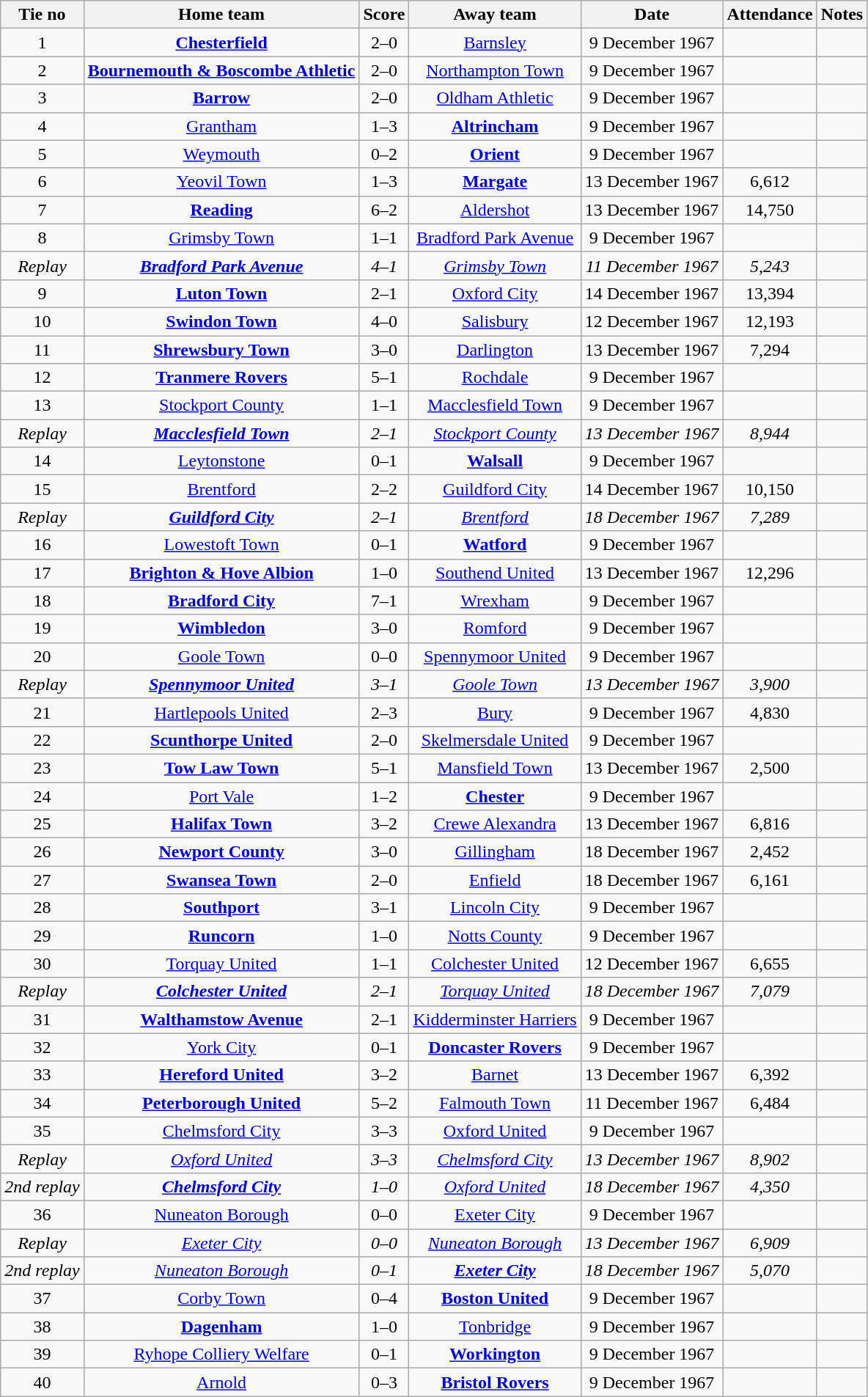<table class="wikitable" style="text-align: center">
<tr>
<th>Tie no</th>
<th>Home team</th>
<th>Score</th>
<th>Away team</th>
<th>Date</th>
<th>Attendance</th>
<th>Notes</th>
</tr>
<tr>
<td>1</td>
<td><strong><a href='#'>Chesterfield</a></strong></td>
<td>2–0</td>
<td><a href='#'>Barnsley</a></td>
<td>9 December 1967</td>
<td></td>
<td></td>
</tr>
<tr>
<td>2</td>
<td><strong><a href='#'>Bournemouth & Boscombe Athletic</a></strong></td>
<td>2–0</td>
<td><a href='#'>Northampton Town</a></td>
<td>9 December 1967</td>
<td></td>
<td></td>
</tr>
<tr>
<td>3</td>
<td><strong><a href='#'>Barrow</a></strong></td>
<td>2–0</td>
<td><a href='#'>Oldham Athletic</a></td>
<td>9 December 1967</td>
<td></td>
<td></td>
</tr>
<tr>
<td>4</td>
<td><a href='#'>Grantham</a></td>
<td>1–3</td>
<td><strong><a href='#'>Altrincham</a></strong></td>
<td>9 December 1967</td>
<td></td>
<td></td>
</tr>
<tr>
<td>5</td>
<td><a href='#'>Weymouth</a></td>
<td>0–2</td>
<td><strong><a href='#'>Orient</a></strong></td>
<td>9 December 1967</td>
<td></td>
<td></td>
</tr>
<tr>
<td>6</td>
<td><a href='#'>Yeovil Town</a></td>
<td>1–3</td>
<td><strong><a href='#'>Margate</a></strong></td>
<td>13 December 1967</td>
<td>6,612</td>
<td></td>
</tr>
<tr>
<td>7</td>
<td><strong><a href='#'>Reading</a></strong></td>
<td>6–2</td>
<td><a href='#'>Aldershot</a></td>
<td>13 December 1967</td>
<td>14,750</td>
<td></td>
</tr>
<tr>
<td>8</td>
<td><a href='#'>Grimsby Town</a></td>
<td>1–1</td>
<td><a href='#'>Bradford Park Avenue</a></td>
<td>9 December 1967</td>
<td></td>
<td></td>
</tr>
<tr>
<td><em>Replay</em></td>
<td><strong><em><a href='#'>Bradford Park Avenue</a></em></strong></td>
<td><em>4–1</em></td>
<td><em><a href='#'>Grimsby Town</a></em></td>
<td><em>11 December 1967</em></td>
<td><em>5,243</em></td>
<td></td>
</tr>
<tr>
<td>9</td>
<td><strong><a href='#'>Luton Town</a></strong></td>
<td>2–1</td>
<td><a href='#'>Oxford City</a></td>
<td>14 December 1967</td>
<td>13,394</td>
<td></td>
</tr>
<tr>
<td>10</td>
<td><strong><a href='#'>Swindon Town</a></strong></td>
<td>4–0</td>
<td><a href='#'>Salisbury</a></td>
<td>12 December 1967</td>
<td>12,193</td>
<td></td>
</tr>
<tr>
<td>11</td>
<td><strong><a href='#'>Shrewsbury Town</a></strong></td>
<td>3–0</td>
<td><a href='#'>Darlington</a></td>
<td>13 December 1967</td>
<td>7,294</td>
<td></td>
</tr>
<tr>
<td>12</td>
<td><strong><a href='#'>Tranmere Rovers</a></strong></td>
<td>5–1</td>
<td><a href='#'>Rochdale</a></td>
<td>9 December 1967</td>
<td></td>
<td></td>
</tr>
<tr>
<td>13</td>
<td><a href='#'>Stockport County</a></td>
<td>1–1</td>
<td><a href='#'>Macclesfield Town</a></td>
<td>9 December 1967</td>
<td></td>
<td></td>
</tr>
<tr>
<td><em>Replay</em></td>
<td><strong><em><a href='#'>Macclesfield Town</a></em></strong></td>
<td><em>2–1</em></td>
<td><em><a href='#'>Stockport County</a></em></td>
<td><em>13 December 1967</em></td>
<td><em>8,944</em></td>
<td></td>
</tr>
<tr>
<td>14</td>
<td><a href='#'>Leytonstone</a></td>
<td>0–1</td>
<td><strong><a href='#'>Walsall</a></strong></td>
<td>9 December 1967</td>
<td></td>
<td></td>
</tr>
<tr>
<td>15</td>
<td><a href='#'>Brentford</a></td>
<td>2–2</td>
<td><a href='#'>Guildford City</a></td>
<td>14 December 1967</td>
<td>10,150</td>
<td></td>
</tr>
<tr>
<td><em>Replay</em></td>
<td><strong><em><a href='#'>Guildford City</a></em></strong></td>
<td><em>2–1</em></td>
<td><em><a href='#'>Brentford</a></em></td>
<td><em>18 December 1967</em></td>
<td><em>7,289</em></td>
<td></td>
</tr>
<tr>
<td>16</td>
<td><a href='#'>Lowestoft Town</a></td>
<td>0–1</td>
<td><strong><a href='#'>Watford</a></strong></td>
<td>9 December 1967</td>
<td></td>
<td></td>
</tr>
<tr>
<td>17</td>
<td><strong><a href='#'>Brighton & Hove Albion</a></strong></td>
<td>1–0</td>
<td><a href='#'>Southend United</a></td>
<td>13 December 1967</td>
<td>12,296</td>
<td></td>
</tr>
<tr>
<td>18</td>
<td><strong><a href='#'>Bradford City</a></strong></td>
<td>7–1</td>
<td><a href='#'>Wrexham</a></td>
<td>9 December 1967</td>
<td></td>
<td></td>
</tr>
<tr>
<td>19</td>
<td><strong><a href='#'>Wimbledon</a></strong></td>
<td>3–0</td>
<td><a href='#'>Romford</a></td>
<td>9 December 1967</td>
<td></td>
<td></td>
</tr>
<tr>
<td>20</td>
<td><a href='#'>Goole Town</a></td>
<td>0–0</td>
<td><a href='#'>Spennymoor United</a></td>
<td>9 December 1967</td>
<td></td>
<td></td>
</tr>
<tr>
<td><em>Replay</em></td>
<td><strong><em><a href='#'>Spennymoor United</a></em></strong></td>
<td><em>3–1</em></td>
<td><em><a href='#'>Goole Town</a></em></td>
<td><em>13 December 1967</em></td>
<td><em>3,900</em></td>
<td></td>
</tr>
<tr>
<td>21</td>
<td><a href='#'>Hartlepools United</a></td>
<td>2–3</td>
<td><a href='#'>Bury</a></td>
<td>9 December 1967</td>
<td>4,830</td>
<td></td>
</tr>
<tr>
<td>22</td>
<td><strong><a href='#'>Scunthorpe United</a></strong></td>
<td>2–0</td>
<td><a href='#'>Skelmersdale United</a></td>
<td>9 December 1967</td>
<td></td>
<td></td>
</tr>
<tr>
<td>23</td>
<td><strong><a href='#'>Tow Law Town</a></strong></td>
<td>5–1</td>
<td><a href='#'>Mansfield Town</a></td>
<td>13 December 1967</td>
<td>2,500</td>
<td></td>
</tr>
<tr>
<td>24</td>
<td><a href='#'>Port Vale</a></td>
<td>1–2</td>
<td><strong><a href='#'>Chester</a></strong></td>
<td>9 December 1967</td>
<td></td>
<td></td>
</tr>
<tr>
<td>25</td>
<td><strong><a href='#'>Halifax Town</a></strong></td>
<td>3–2</td>
<td><a href='#'>Crewe Alexandra</a></td>
<td>13 December 1967</td>
<td>6,816</td>
<td></td>
</tr>
<tr>
<td>26</td>
<td><strong><a href='#'>Newport County</a></strong></td>
<td>3–0</td>
<td><a href='#'>Gillingham</a></td>
<td>18 December 1967</td>
<td>2,452</td>
<td></td>
</tr>
<tr>
<td>27</td>
<td><strong><a href='#'>Swansea Town</a></strong></td>
<td>2–0</td>
<td><a href='#'>Enfield</a></td>
<td>18 December 1967</td>
<td>6,161</td>
<td></td>
</tr>
<tr>
<td>28</td>
<td><strong><a href='#'>Southport</a></strong></td>
<td>3–1</td>
<td><a href='#'>Lincoln City</a></td>
<td>9 December 1967</td>
<td></td>
<td></td>
</tr>
<tr>
<td>29</td>
<td><strong><a href='#'>Runcorn</a></strong></td>
<td>1–0</td>
<td><a href='#'>Notts County</a></td>
<td>9 December 1967</td>
<td></td>
<td></td>
</tr>
<tr>
<td>30</td>
<td><a href='#'>Torquay United</a></td>
<td>1–1</td>
<td><a href='#'>Colchester United</a></td>
<td>12 December 1967</td>
<td>6,655</td>
<td></td>
</tr>
<tr>
<td><em>Replay</em></td>
<td><strong><em><a href='#'>Colchester United</a></em></strong></td>
<td><em>2–1</em></td>
<td><em><a href='#'>Torquay United</a></em></td>
<td><em>18 December 1967</em></td>
<td><em>7,079</em></td>
<td></td>
</tr>
<tr>
<td>31</td>
<td><strong><a href='#'>Walthamstow Avenue</a></strong></td>
<td>2–1</td>
<td><a href='#'>Kidderminster Harriers</a></td>
<td>9 December 1967</td>
<td></td>
<td></td>
</tr>
<tr>
<td>32</td>
<td><a href='#'>York City</a></td>
<td>0–1</td>
<td><strong><a href='#'>Doncaster Rovers</a></strong></td>
<td>9 December 1967</td>
<td></td>
<td></td>
</tr>
<tr>
<td>33</td>
<td><strong><a href='#'>Hereford United</a></strong></td>
<td>3–2</td>
<td><a href='#'>Barnet</a></td>
<td>13 December 1967</td>
<td>6,392</td>
<td></td>
</tr>
<tr>
<td>34</td>
<td><strong><a href='#'>Peterborough United</a></strong></td>
<td>5–2</td>
<td><a href='#'>Falmouth Town</a></td>
<td>11 December 1967</td>
<td>6,484</td>
<td></td>
</tr>
<tr>
<td>35</td>
<td><a href='#'>Chelmsford City</a></td>
<td>3–3</td>
<td><a href='#'>Oxford United</a></td>
<td>9 December 1967</td>
<td></td>
<td></td>
</tr>
<tr>
<td><em>Replay</em></td>
<td><em><a href='#'>Oxford United</a></em></td>
<td><em>3–3</em></td>
<td><em><a href='#'>Chelmsford City</a></em></td>
<td><em>13 December 1967</em></td>
<td><em>8,902</em></td>
<td></td>
</tr>
<tr>
<td><em>2nd replay</em></td>
<td><strong><em><a href='#'>Chelmsford City</a></em></strong></td>
<td><em>1–0</em></td>
<td><em><a href='#'>Oxford United</a></em></td>
<td><em>18 December 1967</em></td>
<td><em>4,350</em></td>
<td></td>
</tr>
<tr>
<td>36</td>
<td><a href='#'>Nuneaton Borough</a></td>
<td>0–0</td>
<td><a href='#'>Exeter City</a></td>
<td>9 December 1967</td>
<td></td>
<td></td>
</tr>
<tr>
<td><em>Replay</em></td>
<td><em><a href='#'>Exeter City</a></em></td>
<td><em>0–0</em></td>
<td><em><a href='#'>Nuneaton Borough</a></em></td>
<td><em>13 December 1967</em></td>
<td><em>6,909</em></td>
<td></td>
</tr>
<tr>
<td><em>2nd replay</em></td>
<td><em><a href='#'>Nuneaton Borough</a></em></td>
<td><em>0–1</em></td>
<td><strong><em><a href='#'>Exeter City</a></em></strong></td>
<td><em>18 December 1967</em></td>
<td><em>5,070</em></td>
<td></td>
</tr>
<tr>
<td>37</td>
<td><a href='#'>Corby Town</a></td>
<td>0–4</td>
<td><strong><a href='#'>Boston United</a></strong></td>
<td>9 December 1967</td>
<td></td>
<td></td>
</tr>
<tr>
<td>38</td>
<td><strong><a href='#'>Dagenham</a></strong></td>
<td>1–0</td>
<td><a href='#'>Tonbridge</a></td>
<td>9 December 1967</td>
<td></td>
<td></td>
</tr>
<tr>
<td>39</td>
<td><a href='#'>Ryhope Colliery Welfare</a></td>
<td>0–1</td>
<td><strong><a href='#'>Workington</a></strong></td>
<td>9 December 1967</td>
<td></td>
<td></td>
</tr>
<tr>
<td>40</td>
<td><a href='#'>Arnold</a></td>
<td>0–3</td>
<td><strong><a href='#'>Bristol Rovers</a></strong></td>
<td>9 December 1967</td>
<td></td>
<td></td>
</tr>
</table>
